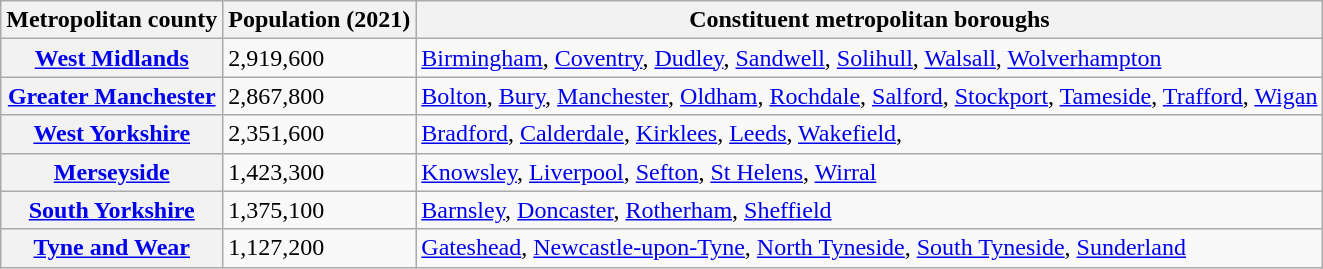<table class="wikitable">
<tr>
<th scope="col">Metropolitan county</th>
<th scope="col">Population (2021)</th>
<th scope="col">Constituent metropolitan boroughs</th>
</tr>
<tr>
<th scope="row"><a href='#'>West Midlands</a></th>
<td>2,919,600</td>
<td><a href='#'>Birmingham</a>, <a href='#'>Coventry</a>, <a href='#'>Dudley</a>, <a href='#'>Sandwell</a>, <a href='#'>Solihull</a>, <a href='#'>Walsall</a>, <a href='#'>Wolverhampton</a></td>
</tr>
<tr>
<th scope="row"><a href='#'>Greater Manchester</a></th>
<td>2,867,800</td>
<td><a href='#'>Bolton</a>, <a href='#'>Bury</a>, <a href='#'>Manchester</a>, <a href='#'>Oldham</a>, <a href='#'>Rochdale</a>, <a href='#'>Salford</a>, <a href='#'>Stockport</a>, <a href='#'>Tameside</a>, <a href='#'>Trafford</a>, <a href='#'>Wigan</a></td>
</tr>
<tr>
<th scope="row"><a href='#'>West Yorkshire</a></th>
<td>2,351,600</td>
<td><a href='#'>Bradford</a>, <a href='#'>Calderdale</a>, <a href='#'>Kirklees</a>, <a href='#'>Leeds</a>, <a href='#'>Wakefield</a>,</td>
</tr>
<tr>
<th scope="row"><a href='#'>Merseyside</a></th>
<td>1,423,300</td>
<td><a href='#'>Knowsley</a>, <a href='#'>Liverpool</a>, <a href='#'>Sefton</a>, <a href='#'>St Helens</a>, <a href='#'>Wirral</a></td>
</tr>
<tr>
<th scope="row"><a href='#'>South Yorkshire</a></th>
<td>1,375,100</td>
<td><a href='#'>Barnsley</a>, <a href='#'>Doncaster</a>, <a href='#'>Rotherham</a>, <a href='#'>Sheffield</a></td>
</tr>
<tr>
<th scope="row"><a href='#'>Tyne and Wear</a></th>
<td>1,127,200</td>
<td><a href='#'>Gateshead</a>, <a href='#'>Newcastle-upon-Tyne</a>, <a href='#'>North Tyneside</a>, <a href='#'>South Tyneside</a>, <a href='#'>Sunderland</a></td>
</tr>
</table>
